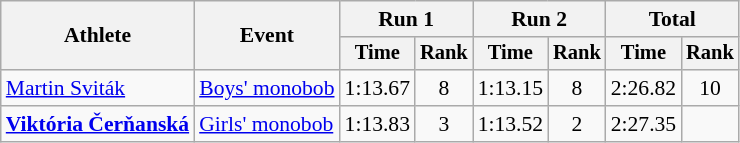<table class="wikitable" style="font-size:90%">
<tr>
<th rowspan="2">Athlete</th>
<th rowspan="2">Event</th>
<th colspan="2">Run 1</th>
<th colspan="2">Run 2</th>
<th colspan="2">Total</th>
</tr>
<tr style="font-size:95%">
<th>Time</th>
<th>Rank</th>
<th>Time</th>
<th>Rank</th>
<th>Time</th>
<th>Rank</th>
</tr>
<tr align=center>
<td align=left><a href='#'>Martin Sviták</a></td>
<td align=left><a href='#'>Boys' monobob</a></td>
<td>1:13.67</td>
<td>8</td>
<td>1:13.15</td>
<td>8</td>
<td>2:26.82</td>
<td>10</td>
</tr>
<tr align=center>
<td align=left><strong><a href='#'>Viktória Čerňanská</a></strong></td>
<td align=left><a href='#'>Girls' monobob</a></td>
<td>1:13.83</td>
<td>3</td>
<td>1:13.52</td>
<td>2</td>
<td>2:27.35</td>
<td></td>
</tr>
</table>
